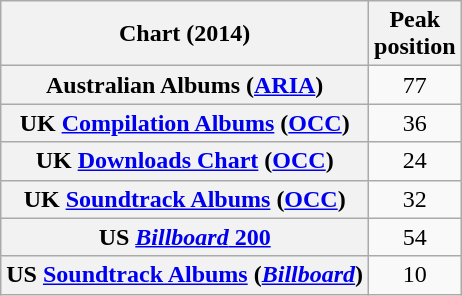<table class="wikitable plainrowheaders sortable">
<tr>
<th>Chart (2014)</th>
<th>Peak<br>position</th>
</tr>
<tr>
<th scope="row">Australian Albums (<a href='#'>ARIA</a>)</th>
<td align="center">77</td>
</tr>
<tr>
<th scope="row">UK <a href='#'>Compilation Albums</a> (<a href='#'>OCC</a>)</th>
<td align="center">36</td>
</tr>
<tr>
<th scope="row">UK <a href='#'>Downloads Chart</a> (<a href='#'>OCC</a>)</th>
<td align="center">24</td>
</tr>
<tr>
<th scope="row">UK <a href='#'>Soundtrack Albums</a> (<a href='#'>OCC</a>)</th>
<td align="center">32</td>
</tr>
<tr>
<th scope="row">US <a href='#'><em>Billboard</em> 200</a></th>
<td align="center">54</td>
</tr>
<tr>
<th scope="row">US <a href='#'>Soundtrack Albums</a> (<em><a href='#'>Billboard</a></em>)</th>
<td align="center">10</td>
</tr>
</table>
